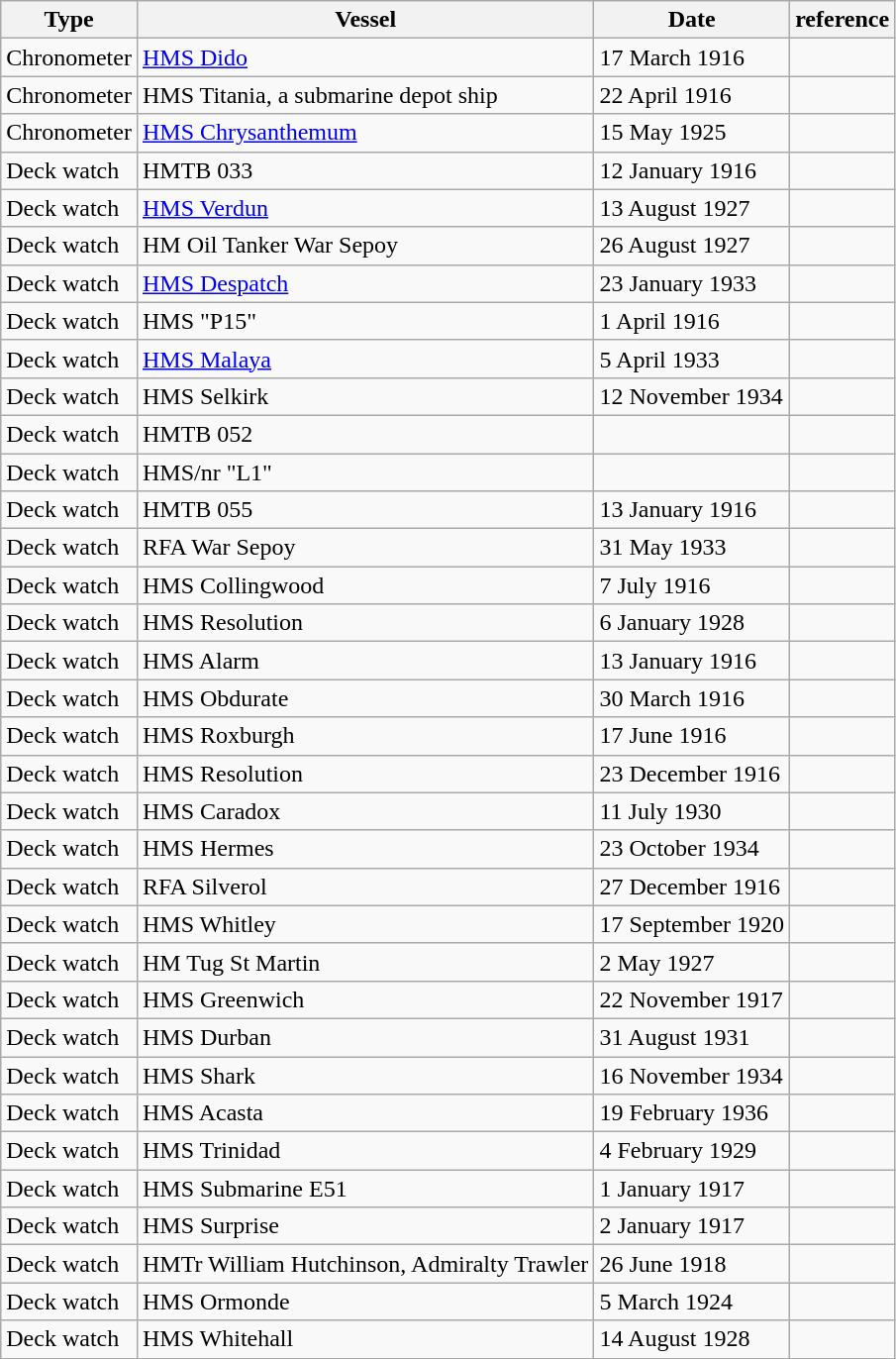<table class="wikitable sortable">
<tr>
<th>Type</th>
<th>Vessel</th>
<th>Date</th>
<th>reference</th>
</tr>
<tr>
<td>Chronometer</td>
<td><a href='#'>HMS Dido</a></td>
<td>17 March 1916</td>
<td></td>
</tr>
<tr>
<td>Chronometer</td>
<td>HMS Titania, a submarine depot ship</td>
<td>22 April 1916</td>
<td></td>
</tr>
<tr>
<td>Chronometer</td>
<td><a href='#'>HMS Chrysanthemum</a></td>
<td>15 May 1925</td>
<td></td>
</tr>
<tr>
<td>Deck watch</td>
<td>HMTB 033</td>
<td>12 January 1916</td>
<td></td>
</tr>
<tr>
<td>Deck watch</td>
<td><a href='#'>HMS Verdun</a></td>
<td>13 August 1927</td>
<td></td>
</tr>
<tr>
<td>Deck watch</td>
<td>HM Oil Tanker War Sepoy</td>
<td>26 August 1927</td>
<td></td>
</tr>
<tr>
<td>Deck watch</td>
<td><a href='#'>HMS Despatch</a></td>
<td>23 January 1933</td>
<td></td>
</tr>
<tr>
<td>Deck watch</td>
<td>HMS "P15"</td>
<td>1 April 1916</td>
<td></td>
</tr>
<tr>
<td>Deck watch</td>
<td><a href='#'>HMS Malaya</a></td>
<td>5 April 1933</td>
<td></td>
</tr>
<tr>
<td>Deck watch</td>
<td>HMS Selkirk</td>
<td>12 November 1934</td>
<td></td>
</tr>
<tr>
<td>Deck watch</td>
<td>HMTB 052</td>
<td></td>
<td></td>
</tr>
<tr>
<td>Deck watch</td>
<td>HMS/nr "L1"</td>
<td></td>
<td></td>
</tr>
<tr>
<td>Deck watch</td>
<td>HMTB 055</td>
<td>13 January 1916</td>
<td></td>
</tr>
<tr>
<td>Deck watch</td>
<td>RFA War Sepoy</td>
<td>31 May 1933</td>
<td></td>
</tr>
<tr>
<td>Deck watch</td>
<td>HMS Collingwood</td>
<td>7 July 1916</td>
<td></td>
</tr>
<tr>
<td>Deck watch</td>
<td>HMS Resolution</td>
<td>6 January 1928</td>
<td></td>
</tr>
<tr>
<td>Deck watch</td>
<td>HMS Alarm</td>
<td>13 January 1916</td>
<td></td>
</tr>
<tr>
<td>Deck watch</td>
<td>HMS Obdurate</td>
<td>30 March 1916</td>
<td></td>
</tr>
<tr>
<td>Deck watch</td>
<td>HMS Roxburgh</td>
<td>17 June 1916</td>
<td></td>
</tr>
<tr>
<td>Deck watch</td>
<td>HMS Resolution</td>
<td>23 December 1916</td>
<td></td>
</tr>
<tr>
<td>Deck watch</td>
<td>HMS Caradox</td>
<td>11 July 1930</td>
<td></td>
</tr>
<tr>
<td>Deck watch</td>
<td>HMS Hermes</td>
<td>23 October 1934</td>
<td></td>
</tr>
<tr>
<td>Deck watch</td>
<td>RFA Silverol</td>
<td>27 December 1916</td>
<td></td>
</tr>
<tr>
<td>Deck watch</td>
<td>HMS Whitley</td>
<td>17 September 1920</td>
<td></td>
</tr>
<tr>
<td>Deck watch</td>
<td>HM Tug St Martin</td>
<td>2 May 1927</td>
<td></td>
</tr>
<tr>
<td>Deck watch</td>
<td>HMS Greenwich</td>
<td>22 November 1917</td>
<td></td>
</tr>
<tr>
<td>Deck watch</td>
<td>HMS Durban</td>
<td>31 August 1931</td>
<td></td>
</tr>
<tr>
<td>Deck watch</td>
<td>HMS Shark</td>
<td>16 November 1934</td>
<td></td>
</tr>
<tr>
<td>Deck watch</td>
<td>HMS Acasta</td>
<td>19 February 1936</td>
<td></td>
</tr>
<tr>
<td>Deck watch</td>
<td>HMS Trinidad</td>
<td>4 February 1929</td>
<td></td>
</tr>
<tr>
<td>Deck watch</td>
<td>HMS Submarine E51</td>
<td>1 January 1917</td>
<td></td>
</tr>
<tr>
<td>Deck watch</td>
<td>HMS Surprise</td>
<td>2 January 1917</td>
<td></td>
</tr>
<tr>
<td>Deck watch</td>
<td>HMTr William Hutchinson, Admiralty Trawler</td>
<td>26 June 1918</td>
<td></td>
</tr>
<tr>
<td>Deck watch</td>
<td>HMS Ormonde</td>
<td>5 March 1924</td>
<td></td>
</tr>
<tr>
<td>Deck watch</td>
<td>HMS Whitehall</td>
<td>14 August 1928</td>
<td></td>
</tr>
</table>
